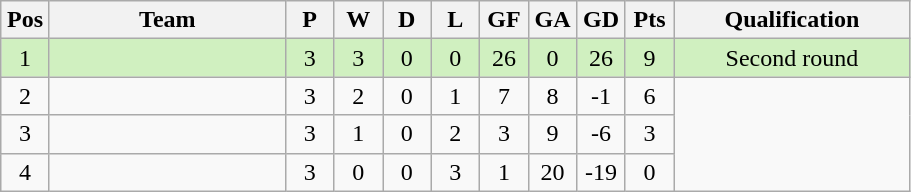<table class="wikitable" border="1">
<tr>
<th width="25"><abbr>Pos</abbr></th>
<th width="150">Team</th>
<th width="25">P</th>
<th width="25">W</th>
<th width="25">D</th>
<th width="25">L</th>
<th width="25"><abbr>GF</abbr></th>
<th width="25"><abbr>GA</abbr></th>
<th width="25"><abbr>GD</abbr></th>
<th width="25"><abbr>Pts</abbr></th>
<th width ="150">Qualification</th>
</tr>
<tr bgcolor= #D0F0C0>
<td align="center">1</td>
<td></td>
<td align="center">3</td>
<td align="center">3</td>
<td align="center">0</td>
<td align="center">0</td>
<td align="center">26</td>
<td align="center">0</td>
<td align="center">26</td>
<td align="center">9</td>
<td align="center">Second round</td>
</tr>
<tr>
<td align="center">2</td>
<td></td>
<td align="center">3</td>
<td align="center">2</td>
<td align="center">0</td>
<td align="center">1</td>
<td align="center">7</td>
<td align="center">8</td>
<td align="center">-1</td>
<td align="center">6</td>
</tr>
<tr>
<td align="center">3</td>
<td></td>
<td align="center">3</td>
<td align="center">1</td>
<td align="center">0</td>
<td align="center">2</td>
<td align="center">3</td>
<td align="center">9</td>
<td align="center">-6</td>
<td align="center">3</td>
</tr>
<tr>
<td align="center">4</td>
<td></td>
<td align="center">3</td>
<td align="center">0</td>
<td align="center">0</td>
<td align="center">3</td>
<td align="center">1</td>
<td align="center">20</td>
<td align="center">-19</td>
<td align="center">0</td>
</tr>
</table>
